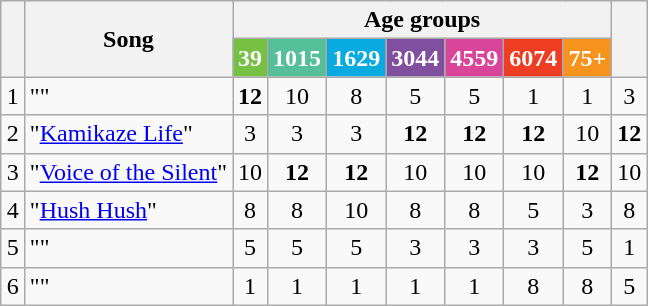<table class="wikitable" style="margin: 1em auto 1em auto; text-align:center;">
<tr>
<th rowspan="2"></th>
<th rowspan="2">Song</th>
<th colspan="7">Age groups</th>
<th rowspan="2"></th>
</tr>
<tr>
<th style="background:#76C043;color:white;">39</th>
<th style="background:#55BF9A;color:white;">1015</th>
<th style="background:#09AAE0;color:white;">1629</th>
<th style="background:#804F9F;color:white;">3044</th>
<th style="background:#D94599;color:white;">4559</th>
<th style="background:#ED3E23;color:white;">6074</th>
<th style="background:#F6931D;color:white;">75+</th>
</tr>
<tr>
<td>1</td>
<td align="left">""</td>
<td><strong>12</strong></td>
<td>10</td>
<td>8</td>
<td>5</td>
<td>5</td>
<td>1</td>
<td>1</td>
<td>3</td>
</tr>
<tr>
<td>2</td>
<td align="left">"<a href='#'>Kamikaze Life</a>"</td>
<td>3</td>
<td>3</td>
<td>3</td>
<td><strong>12</strong></td>
<td><strong>12</strong></td>
<td><strong>12</strong></td>
<td>10</td>
<td><strong>12</strong></td>
</tr>
<tr>
<td>3</td>
<td align="left">"<a href='#'>Voice of the Silent</a>"</td>
<td>10</td>
<td><strong>12</strong></td>
<td><strong>12</strong></td>
<td>10</td>
<td>10</td>
<td>10</td>
<td><strong>12</strong></td>
<td>10</td>
</tr>
<tr>
<td>4</td>
<td align="left">"<a href='#'>Hush Hush</a>"</td>
<td>8</td>
<td>8</td>
<td>10</td>
<td>8</td>
<td>8</td>
<td>5</td>
<td>3</td>
<td>8</td>
</tr>
<tr>
<td>5</td>
<td align="left">""</td>
<td>5</td>
<td>5</td>
<td>5</td>
<td>3</td>
<td>3</td>
<td>3</td>
<td>5</td>
<td>1</td>
</tr>
<tr>
<td>6</td>
<td align="left">""</td>
<td>1</td>
<td>1</td>
<td>1</td>
<td>1</td>
<td>1</td>
<td>8</td>
<td>8</td>
<td>5</td>
</tr>
</table>
